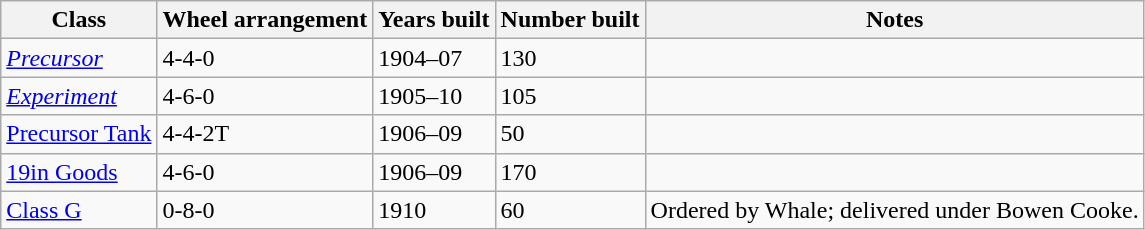<table class=wikitable>
<tr>
<th>Class</th>
<th>Wheel arrangement</th>
<th>Years built</th>
<th>Number built</th>
<th>Notes</th>
</tr>
<tr>
<td><a href='#'><em>Precursor</em></a></td>
<td>4-4-0</td>
<td>1904–07</td>
<td>130</td>
<td></td>
</tr>
<tr>
<td><a href='#'><em>Experiment</em></a></td>
<td>4-6-0</td>
<td>1905–10</td>
<td>105</td>
<td></td>
</tr>
<tr>
<td><a href='#'>Precursor Tank</a></td>
<td>4-4-2T</td>
<td>1906–09</td>
<td>50</td>
<td></td>
</tr>
<tr>
<td><a href='#'>19in Goods</a></td>
<td>4-6-0</td>
<td>1906–09</td>
<td>170</td>
<td></td>
</tr>
<tr>
<td><a href='#'>Class G</a></td>
<td>0-8-0</td>
<td>1910</td>
<td>60</td>
<td>Ordered by Whale; delivered under Bowen Cooke.</td>
</tr>
</table>
